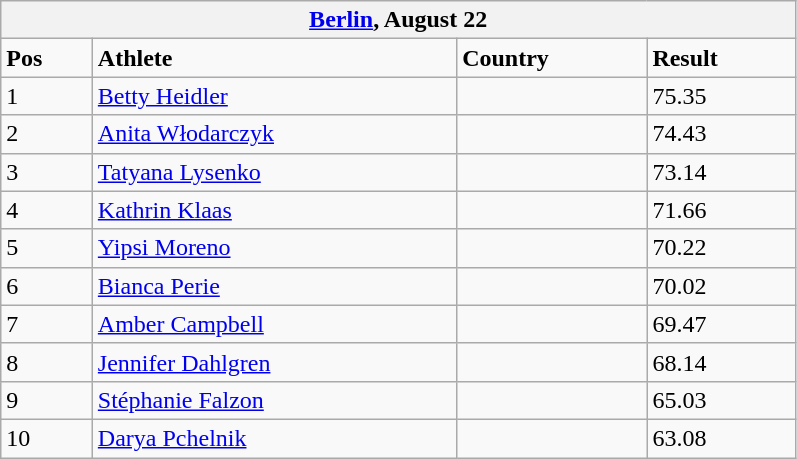<table class="wikitable collapsible collapsed" width="42%">
<tr>
<th colspan="4"> <a href='#'>Berlin</a>, August 22</th>
</tr>
<tr>
<td><strong>Pos</strong></td>
<td><strong>Athlete</strong></td>
<td><strong>Country</strong></td>
<td><strong>Result</strong></td>
</tr>
<tr>
<td>1</td>
<td><a href='#'>Betty Heidler</a></td>
<td></td>
<td>75.35</td>
</tr>
<tr>
<td>2</td>
<td><a href='#'>Anita Włodarczyk</a></td>
<td></td>
<td>74.43</td>
</tr>
<tr>
<td>3</td>
<td><a href='#'>Tatyana Lysenko</a></td>
<td></td>
<td>73.14</td>
</tr>
<tr>
<td>4</td>
<td><a href='#'>Kathrin Klaas</a></td>
<td></td>
<td>71.66</td>
</tr>
<tr>
<td>5</td>
<td><a href='#'>Yipsi Moreno</a></td>
<td></td>
<td>70.22</td>
</tr>
<tr>
<td>6</td>
<td><a href='#'>Bianca Perie</a></td>
<td></td>
<td>70.02</td>
</tr>
<tr>
<td>7</td>
<td><a href='#'>Amber Campbell</a></td>
<td></td>
<td>69.47</td>
</tr>
<tr>
<td>8</td>
<td><a href='#'>Jennifer Dahlgren</a></td>
<td></td>
<td>68.14</td>
</tr>
<tr>
<td>9</td>
<td><a href='#'>Stéphanie Falzon</a></td>
<td></td>
<td>65.03</td>
</tr>
<tr>
<td>10</td>
<td><a href='#'>Darya Pchelnik</a></td>
<td></td>
<td>63.08</td>
</tr>
</table>
